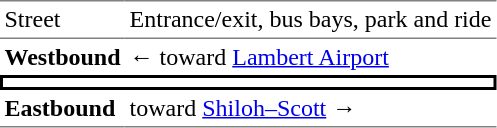<table table border=0 cellspacing=0 cellpadding=3>
<tr>
<td style="border-top:solid 1px gray" valign=top>Street</td>
<td style="border-top:solid 1px gray" valign=top>Entrance/exit, bus bays, park and ride</td>
</tr>
<tr>
<td style="border-top:solid 1px gray"><strong>Westbound</strong></td>
<td style="border-top:solid 1px gray">←  toward <a href='#'>Lambert Airport</a> </td>
</tr>
<tr>
<td style="border-top:solid 2px black;border-right:solid 2px black;border-left:solid 2px black;border-bottom:solid 2px black;text-align:center" colspan=2></td>
</tr>
<tr>
<td style="border-bottom:solid 1px gray"><strong>Eastbound</strong></td>
<td style="border-bottom:solid 1px gray">  toward <a href='#'>Shiloh–Scott</a>  →</td>
</tr>
</table>
